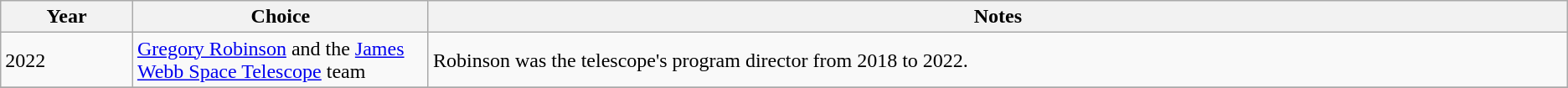<table class="wikitable unsortable plainrowheaders">
<tr>
<th scope="col" width="2%">Year</th>
<th scope="col" width="5%">Choice</th>
<th scope="col" width="20%">Notes</th>
</tr>
<tr>
<td>2022</td>
<td><a href='#'>Gregory Robinson</a> and the <a href='#'>James Webb Space Telescope</a> team</td>
<td>Robinson was the telescope's program director from 2018 to 2022.</td>
</tr>
<tr>
</tr>
</table>
